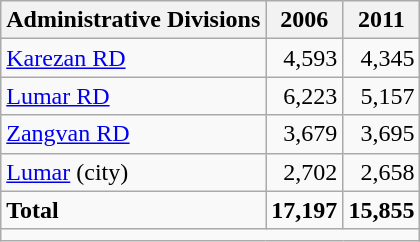<table class="wikitable">
<tr>
<th>Administrative Divisions</th>
<th>2006</th>
<th>2011</th>
</tr>
<tr>
<td><a href='#'>Karezan RD</a></td>
<td style="text-align: right;">4,593</td>
<td style="text-align: right;">4,345</td>
</tr>
<tr>
<td><a href='#'>Lumar RD</a></td>
<td style="text-align: right;">6,223</td>
<td style="text-align: right;">5,157</td>
</tr>
<tr>
<td><a href='#'>Zangvan RD</a></td>
<td style="text-align: right;">3,679</td>
<td style="text-align: right;">3,695</td>
</tr>
<tr>
<td><a href='#'>Lumar</a> (city)</td>
<td style="text-align: right;">2,702</td>
<td style="text-align: right;">2,658</td>
</tr>
<tr>
<td><strong>Total</strong></td>
<td style="text-align: right;"><strong>17,197</strong></td>
<td style="text-align: right;"><strong>15,855</strong></td>
</tr>
<tr>
<td colspan=4></td>
</tr>
</table>
